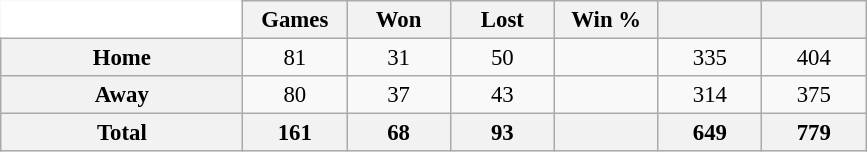<table class="wikitable" style="font-size:95%; text-align:center; width:38em; border:0;">
<tr>
<td style="width:28%; background:#fff; border:0;"></td>
<th style="width:12%;">Games</th>
<th style="width:12%;">Won</th>
<th style="width:12%;">Lost</th>
<th style="width:12%;">Win %</th>
<th style="width:12%;"></th>
<th style="width:12%;"></th>
</tr>
<tr>
<th>Home</th>
<td>81</td>
<td>31</td>
<td>50</td>
<td></td>
<td>335</td>
<td>404</td>
</tr>
<tr>
<th>Away</th>
<td>80</td>
<td>37</td>
<td>43</td>
<td></td>
<td>314</td>
<td>375</td>
</tr>
<tr>
<th>Total</th>
<th>161</th>
<th>68</th>
<th>93</th>
<th></th>
<th>649</th>
<th>779</th>
</tr>
</table>
